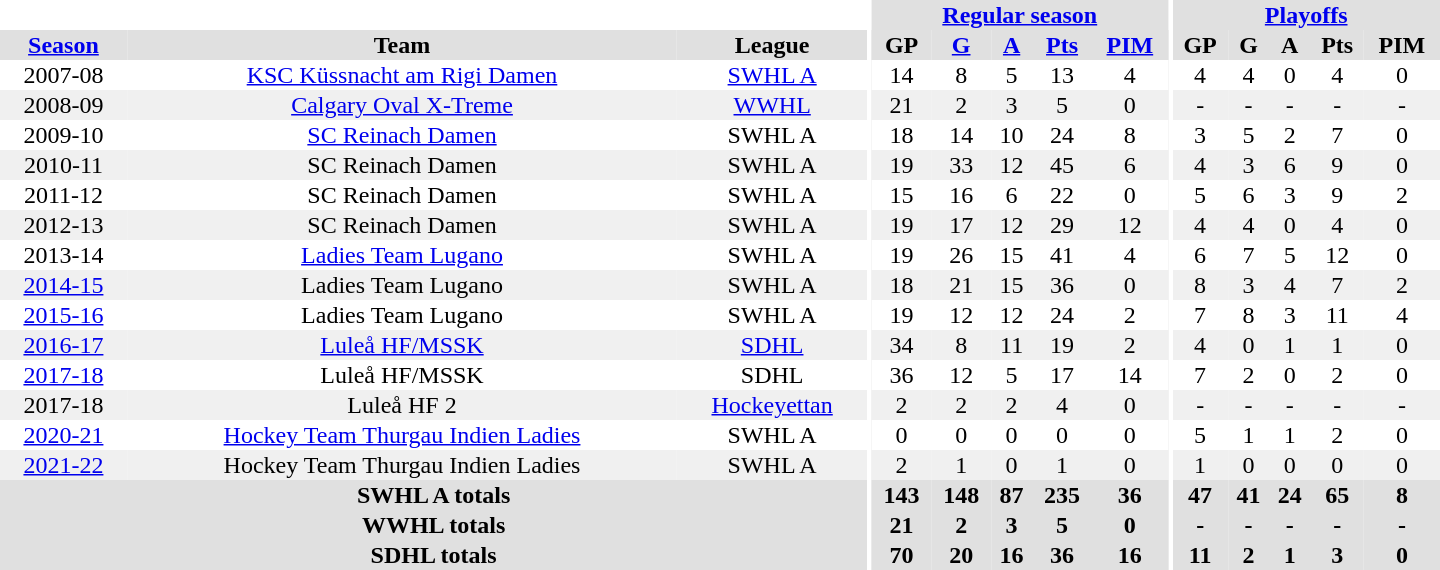<table border="0" cellpadding="1" cellspacing="0" style="text-align:center; width:60em">
<tr bgcolor="#e0e0e0">
<th colspan="3" bgcolor="#ffffff"></th>
<th rowspan="99" bgcolor="#ffffff"></th>
<th colspan="5"><a href='#'>Regular season</a></th>
<th rowspan="99" bgcolor="#ffffff"></th>
<th colspan="5"><a href='#'>Playoffs</a></th>
</tr>
<tr bgcolor="#e0e0e0">
<th><a href='#'>Season</a></th>
<th>Team</th>
<th>League</th>
<th>GP</th>
<th><a href='#'>G</a></th>
<th><a href='#'>A</a></th>
<th><a href='#'>Pts</a></th>
<th><a href='#'>PIM</a></th>
<th>GP</th>
<th>G</th>
<th>A</th>
<th>Pts</th>
<th>PIM</th>
</tr>
<tr>
<td>2007-08</td>
<td><a href='#'>KSC Küssnacht am Rigi Damen</a></td>
<td><a href='#'>SWHL A</a></td>
<td>14</td>
<td>8</td>
<td>5</td>
<td>13</td>
<td>4</td>
<td>4</td>
<td>4</td>
<td>0</td>
<td>4</td>
<td>0</td>
</tr>
<tr bgcolor="#f0f0f0">
<td>2008-09</td>
<td><a href='#'>Calgary Oval X-Treme</a></td>
<td><a href='#'>WWHL</a></td>
<td>21</td>
<td>2</td>
<td>3</td>
<td>5</td>
<td>0</td>
<td>-</td>
<td>-</td>
<td>-</td>
<td>-</td>
<td>-</td>
</tr>
<tr>
<td>2009-10</td>
<td><a href='#'>SC Reinach Damen</a></td>
<td>SWHL A</td>
<td>18</td>
<td>14</td>
<td>10</td>
<td>24</td>
<td>8</td>
<td>3</td>
<td>5</td>
<td>2</td>
<td>7</td>
<td>0</td>
</tr>
<tr bgcolor="#f0f0f0">
<td>2010-11</td>
<td>SC Reinach Damen</td>
<td>SWHL A</td>
<td>19</td>
<td>33</td>
<td>12</td>
<td>45</td>
<td>6</td>
<td>4</td>
<td>3</td>
<td>6</td>
<td>9</td>
<td>0</td>
</tr>
<tr>
<td>2011-12</td>
<td>SC Reinach Damen</td>
<td>SWHL A</td>
<td>15</td>
<td>16</td>
<td>6</td>
<td>22</td>
<td>0</td>
<td>5</td>
<td>6</td>
<td>3</td>
<td>9</td>
<td>2</td>
</tr>
<tr bgcolor="#f0f0f0">
<td>2012-13</td>
<td>SC Reinach Damen</td>
<td>SWHL A</td>
<td>19</td>
<td>17</td>
<td>12</td>
<td>29</td>
<td>12</td>
<td>4</td>
<td>4</td>
<td>0</td>
<td>4</td>
<td>0</td>
</tr>
<tr>
<td>2013-14</td>
<td><a href='#'>Ladies Team Lugano</a></td>
<td>SWHL A</td>
<td>19</td>
<td>26</td>
<td>15</td>
<td>41</td>
<td>4</td>
<td>6</td>
<td>7</td>
<td>5</td>
<td>12</td>
<td>0</td>
</tr>
<tr bgcolor="#f0f0f0">
<td><a href='#'>2014-15</a></td>
<td>Ladies Team Lugano</td>
<td>SWHL A</td>
<td>18</td>
<td>21</td>
<td>15</td>
<td>36</td>
<td>0</td>
<td>8</td>
<td>3</td>
<td>4</td>
<td>7</td>
<td>2</td>
</tr>
<tr>
<td><a href='#'>2015-16</a></td>
<td>Ladies Team Lugano</td>
<td>SWHL A</td>
<td>19</td>
<td>12</td>
<td>12</td>
<td>24</td>
<td>2</td>
<td>7</td>
<td>8</td>
<td>3</td>
<td>11</td>
<td>4</td>
</tr>
<tr bgcolor="#f0f0f0">
<td><a href='#'>2016-17</a></td>
<td><a href='#'>Luleå HF/MSSK</a></td>
<td><a href='#'>SDHL</a></td>
<td>34</td>
<td>8</td>
<td>11</td>
<td>19</td>
<td>2</td>
<td>4</td>
<td>0</td>
<td>1</td>
<td>1</td>
<td>0</td>
</tr>
<tr>
<td><a href='#'>2017-18</a></td>
<td>Luleå HF/MSSK</td>
<td>SDHL</td>
<td>36</td>
<td>12</td>
<td>5</td>
<td>17</td>
<td>14</td>
<td>7</td>
<td>2</td>
<td>0</td>
<td>2</td>
<td>0</td>
</tr>
<tr bgcolor="#f0f0f0">
<td>2017-18</td>
<td>Luleå HF 2</td>
<td><a href='#'>Hockeyettan</a></td>
<td>2</td>
<td>2</td>
<td>2</td>
<td>4</td>
<td>0</td>
<td>-</td>
<td>-</td>
<td>-</td>
<td>-</td>
<td>-</td>
</tr>
<tr>
<td><a href='#'>2020-21</a></td>
<td><a href='#'>Hockey Team Thurgau Indien Ladies</a></td>
<td>SWHL A</td>
<td>0</td>
<td>0</td>
<td>0</td>
<td>0</td>
<td>0</td>
<td>5</td>
<td>1</td>
<td>1</td>
<td>2</td>
<td>0</td>
</tr>
<tr bgcolor="#f0f0f0">
<td><a href='#'>2021-22</a></td>
<td>Hockey Team Thurgau Indien Ladies</td>
<td>SWHL A</td>
<td>2</td>
<td>1</td>
<td>0</td>
<td>1</td>
<td>0</td>
<td>1</td>
<td>0</td>
<td>0</td>
<td>0</td>
<td>0</td>
</tr>
<tr bgcolor="#e0e0e0">
<th colspan="3">SWHL A totals</th>
<th>143</th>
<th>148</th>
<th>87</th>
<th>235</th>
<th>36</th>
<th>47</th>
<th>41</th>
<th>24</th>
<th>65</th>
<th>8</th>
</tr>
<tr bgcolor="#e0e0e0">
<th colspan="3">WWHL totals</th>
<th>21</th>
<th>2</th>
<th>3</th>
<th>5</th>
<th>0</th>
<th>-</th>
<th>-</th>
<th>-</th>
<th>-</th>
<th>-</th>
</tr>
<tr bgcolor="#e0e0e0">
<th colspan="3">SDHL totals</th>
<th>70</th>
<th>20</th>
<th>16</th>
<th>36</th>
<th>16</th>
<th>11</th>
<th>2</th>
<th>1</th>
<th>3</th>
<th>0</th>
</tr>
</table>
